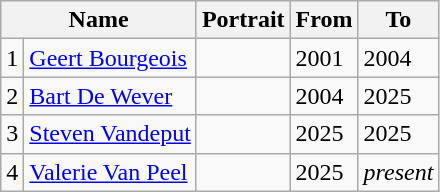<table class="wikitable">
<tr>
<th colspan="2">Name</th>
<th>Portrait</th>
<th>From</th>
<th>To</th>
</tr>
<tr>
<td>1</td>
<td><a href='#'>Geert Bourgeois</a></td>
<td></td>
<td>2001</td>
<td>2004</td>
</tr>
<tr>
<td>2</td>
<td><a href='#'>Bart De Wever</a></td>
<td></td>
<td>2004</td>
<td>2025</td>
</tr>
<tr>
<td>3</td>
<td><a href='#'>Steven Vandeput</a></td>
<td></td>
<td>2025</td>
<td>2025</td>
</tr>
<tr>
<td>4</td>
<td><a href='#'>Valerie Van Peel</a></td>
<td></td>
<td>2025</td>
<td><em>present</em></td>
</tr>
</table>
